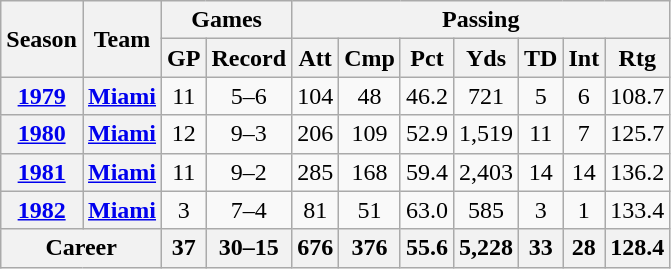<table class="wikitable" style="text-align:center">
<tr>
<th rowspan="2">Season</th>
<th rowspan="2">Team</th>
<th colspan="2">Games</th>
<th colspan="7">Passing</th>
</tr>
<tr>
<th>GP</th>
<th>Record</th>
<th>Att</th>
<th>Cmp</th>
<th>Pct</th>
<th>Yds</th>
<th>TD</th>
<th>Int</th>
<th>Rtg</th>
</tr>
<tr>
<th><a href='#'>1979</a></th>
<th><a href='#'>Miami</a></th>
<td>11</td>
<td>5–6</td>
<td>104</td>
<td>48</td>
<td>46.2</td>
<td>721</td>
<td>5</td>
<td>6</td>
<td>108.7</td>
</tr>
<tr>
<th><a href='#'>1980</a></th>
<th><a href='#'>Miami</a></th>
<td>12</td>
<td>9–3</td>
<td>206</td>
<td>109</td>
<td>52.9</td>
<td>1,519</td>
<td>11</td>
<td>7</td>
<td>125.7</td>
</tr>
<tr>
<th><a href='#'>1981</a></th>
<th><a href='#'>Miami</a></th>
<td>11</td>
<td>9–2</td>
<td>285</td>
<td>168</td>
<td>59.4</td>
<td>2,403</td>
<td>14</td>
<td>14</td>
<td>136.2</td>
</tr>
<tr>
<th><a href='#'>1982</a></th>
<th><a href='#'>Miami</a></th>
<td>3</td>
<td>7–4</td>
<td>81</td>
<td>51</td>
<td>63.0</td>
<td>585</td>
<td>3</td>
<td>1</td>
<td>133.4</td>
</tr>
<tr>
<th colspan="2">Career</th>
<th>37</th>
<th>30–15</th>
<th>676</th>
<th>376</th>
<th>55.6</th>
<th>5,228</th>
<th>33</th>
<th>28</th>
<th>128.4</th>
</tr>
</table>
